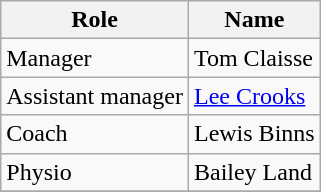<table class="wikitable">
<tr>
<th>Role</th>
<th>Name</th>
</tr>
<tr>
<td>Manager</td>
<td> Tom Claisse</td>
</tr>
<tr>
<td>Assistant manager</td>
<td> <a href='#'>Lee Crooks</a></td>
</tr>
<tr>
<td>Coach</td>
<td> Lewis Binns</td>
</tr>
<tr>
<td>Physio</td>
<td> Bailey Land</td>
</tr>
<tr>
</tr>
</table>
